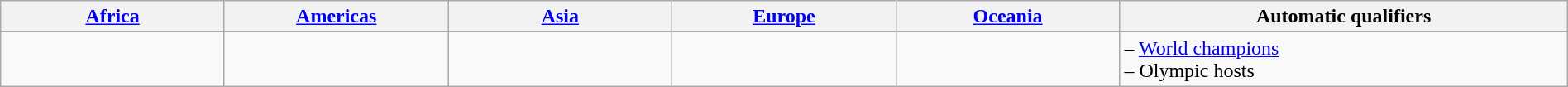<table class=wikitable width=100% valign=top>
<tr>
<th width=13%><a href='#'>Africa</a></th>
<th width=13%><a href='#'>Americas</a></th>
<th width=13%><a href='#'>Asia</a></th>
<th width=13%><a href='#'>Europe</a></th>
<th width=13%><a href='#'>Oceania</a></th>
<th width=26%>Automatic qualifiers</th>
</tr>
<tr valign=top>
<td></td>
<td></td>
<td><br><br></td>
<td><br><br></td>
<td><br></td>
<td> – <a href='#'>World champions</a><br> – Olympic hosts</td>
</tr>
</table>
